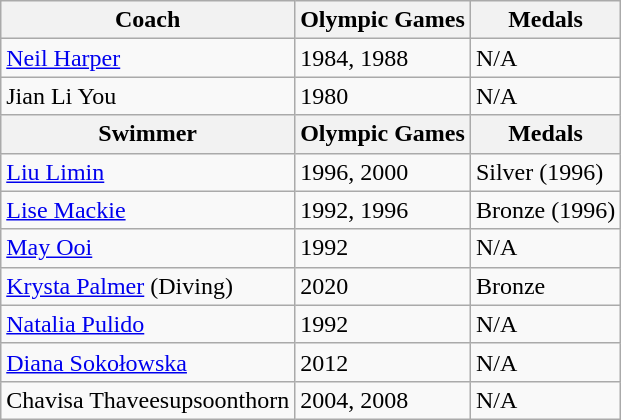<table class="wikitable">
<tr>
<th>Coach</th>
<th>Olympic Games</th>
<th>Medals</th>
</tr>
<tr>
<td><a href='#'>Neil Harper</a></td>
<td>1984, 1988</td>
<td>N/A</td>
</tr>
<tr>
<td>Jian Li You</td>
<td>1980</td>
<td>N/A</td>
</tr>
<tr>
<th>Swimmer</th>
<th>Olympic Games</th>
<th>Medals</th>
</tr>
<tr>
<td><a href='#'>Liu Limin</a></td>
<td>1996, 2000</td>
<td>Silver (1996)</td>
</tr>
<tr>
<td><a href='#'>Lise Mackie</a></td>
<td>1992, 1996</td>
<td>Bronze (1996)</td>
</tr>
<tr>
<td><a href='#'>May Ooi</a></td>
<td>1992</td>
<td>N/A</td>
</tr>
<tr>
<td><a href='#'>Krysta Palmer</a> (Diving)</td>
<td>2020</td>
<td>Bronze</td>
</tr>
<tr>
<td><a href='#'>Natalia Pulido</a></td>
<td>1992</td>
<td>N/A</td>
</tr>
<tr>
<td><a href='#'>Diana Sokołowska</a></td>
<td>2012</td>
<td>N/A</td>
</tr>
<tr>
<td>Chavisa Thaveesupsoonthorn</td>
<td>2004, 2008</td>
<td>N/A</td>
</tr>
</table>
